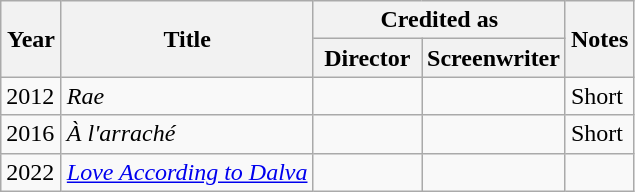<table class="wikitable sortable">
<tr>
<th rowspan=2 width="33">Year</th>
<th rowspan=2>Title</th>
<th colspan=2>Credited as</th>
<th rowspan=2>Notes</th>
</tr>
<tr>
<th width=65>Director</th>
<th width=65>Screenwriter</th>
</tr>
<tr>
<td>2012</td>
<td align="left"><em>Rae</em></td>
<td></td>
<td></td>
<td>Short</td>
</tr>
<tr>
<td>2016</td>
<td align="left"><em>À l'arraché</em></td>
<td></td>
<td></td>
<td>Short</td>
</tr>
<tr>
<td>2022</td>
<td align="left"><em><a href='#'>Love According to Dalva</a></em></td>
<td></td>
<td></td>
<td></td>
</tr>
</table>
